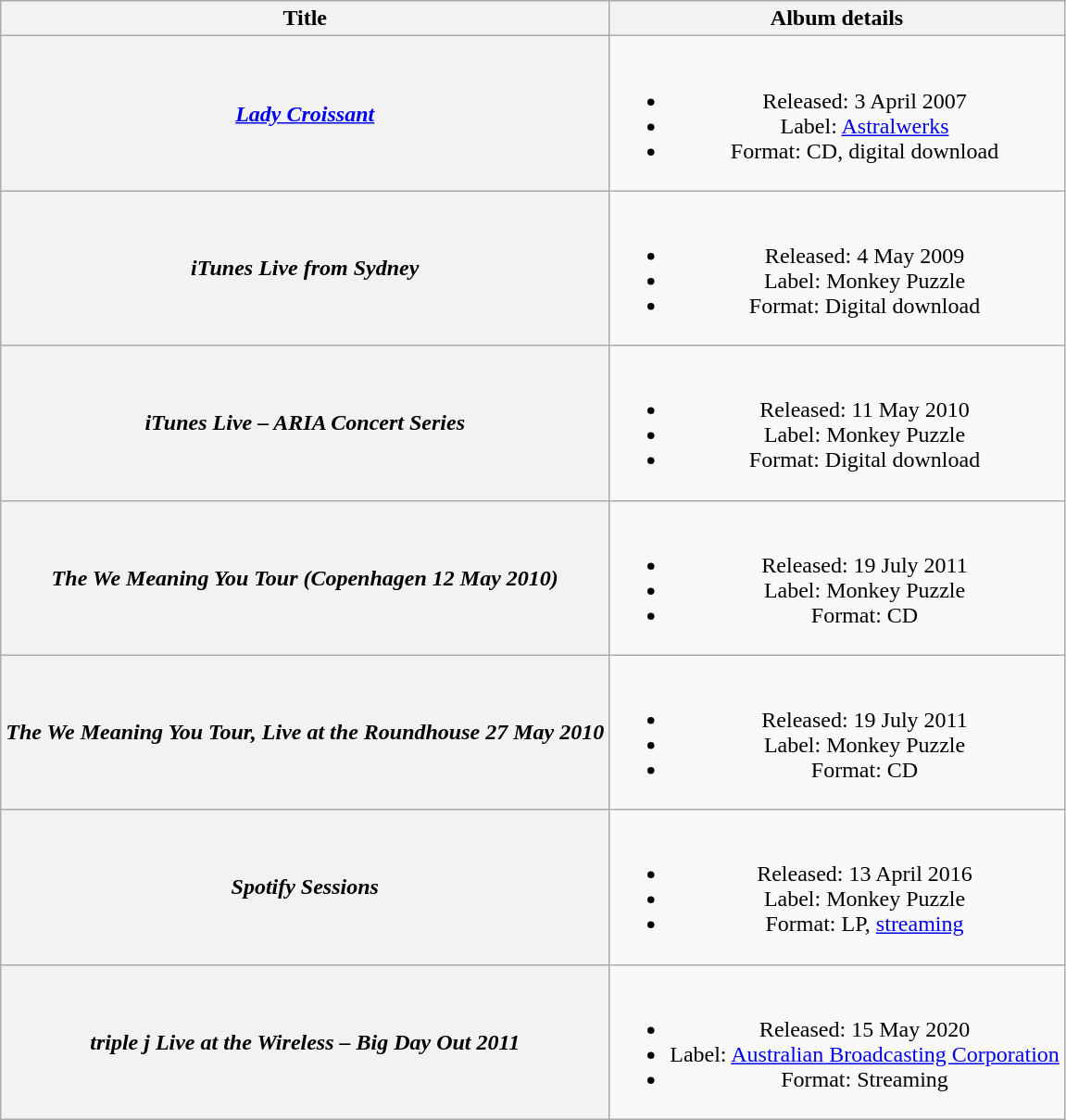<table class="wikitable plainrowheaders" style="text-align:center;">
<tr>
<th scope="col">Title</th>
<th scope="col">Album details</th>
</tr>
<tr>
<th scope="row"><em><a href='#'>Lady Croissant</a></em></th>
<td><br><ul><li>Released: 3 April 2007</li><li>Label: <a href='#'>Astralwerks</a></li><li>Format: CD, digital download</li></ul></td>
</tr>
<tr>
<th scope="row"><em>iTunes Live from Sydney</em></th>
<td><br><ul><li>Released: 4 May 2009</li><li>Label: Monkey Puzzle</li><li>Format: Digital download</li></ul></td>
</tr>
<tr>
<th scope="row"><em>iTunes Live – ARIA Concert Series</em></th>
<td><br><ul><li>Released: 11 May 2010</li><li>Label: Monkey Puzzle</li><li>Format: Digital download</li></ul></td>
</tr>
<tr>
<th scope="row"><em>The We Meaning You Tour (Copenhagen 12 May 2010)</em></th>
<td><br><ul><li>Released: 19 July 2011</li><li>Label: Monkey Puzzle</li><li>Format: CD</li></ul></td>
</tr>
<tr>
<th scope="row"><em>The We Meaning You Tour, Live at the Roundhouse 27 May 2010</em></th>
<td><br><ul><li>Released: 19 July 2011</li><li>Label: Monkey Puzzle</li><li>Format: CD</li></ul></td>
</tr>
<tr>
<th scope="row"><em>Spotify Sessions</em></th>
<td><br><ul><li>Released: 13 April 2016</li><li>Label: Monkey Puzzle</li><li>Format: LP, <a href='#'>streaming</a></li></ul></td>
</tr>
<tr>
<th scope="row"><em>triple j Live at the Wireless – Big Day Out 2011</em></th>
<td><br><ul><li>Released: 15 May 2020</li><li>Label: <a href='#'>Australian Broadcasting Corporation</a></li><li>Format: Streaming</li></ul></td>
</tr>
</table>
